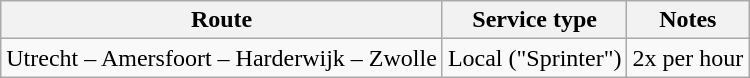<table class="wikitable">
<tr>
<th>Route</th>
<th>Service type</th>
<th>Notes</th>
</tr>
<tr>
<td>Utrecht – Amersfoort – Harderwijk – Zwolle</td>
<td>Local ("Sprinter")</td>
<td>2x per hour</td>
</tr>
</table>
